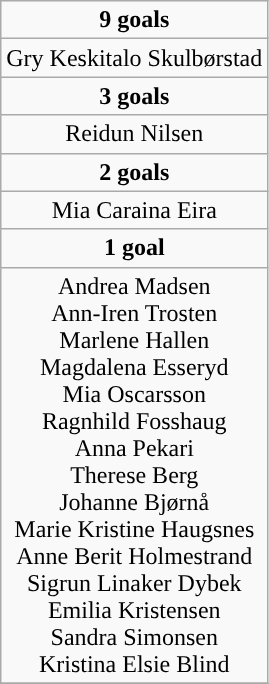<table class="wikitable centre alternance sortable" style="text-align:center;">
<tr>
<td align="center" colspan=2><strong>9 goals</strong></td>
</tr>
<tr>
<td>Gry Keskitalo Skulbørstad</td>
</tr>
<tr>
<td align="center" colspan=2><strong>3 goals</strong></td>
</tr>
<tr>
<td>Reidun Nilsen</td>
</tr>
<tr>
<td align="center" colspan=2><strong>2 goals</strong></td>
</tr>
<tr>
<td>Mia Caraina Eira</td>
</tr>
<tr>
<td align="center" colspan=2><strong>1 goal</strong></td>
</tr>
<tr>
<td>Andrea Madsen<br>Ann-Iren Trosten<br>Marlene Hallen<br>Magdalena Esseryd<br>Mia Oscarsson<br>Ragnhild Fosshaug<br>Anna Pekari<br>Therese Berg<br>Johanne Bjørnå<br>Marie Kristine Haugsnes<br>Anne Berit Holmestrand<br>Sigrun Linaker Dybek<br>Emilia Kristensen<br>Sandra Simonsen<br>Kristina Elsie Blind</td>
</tr>
<tr>
</tr>
</table>
